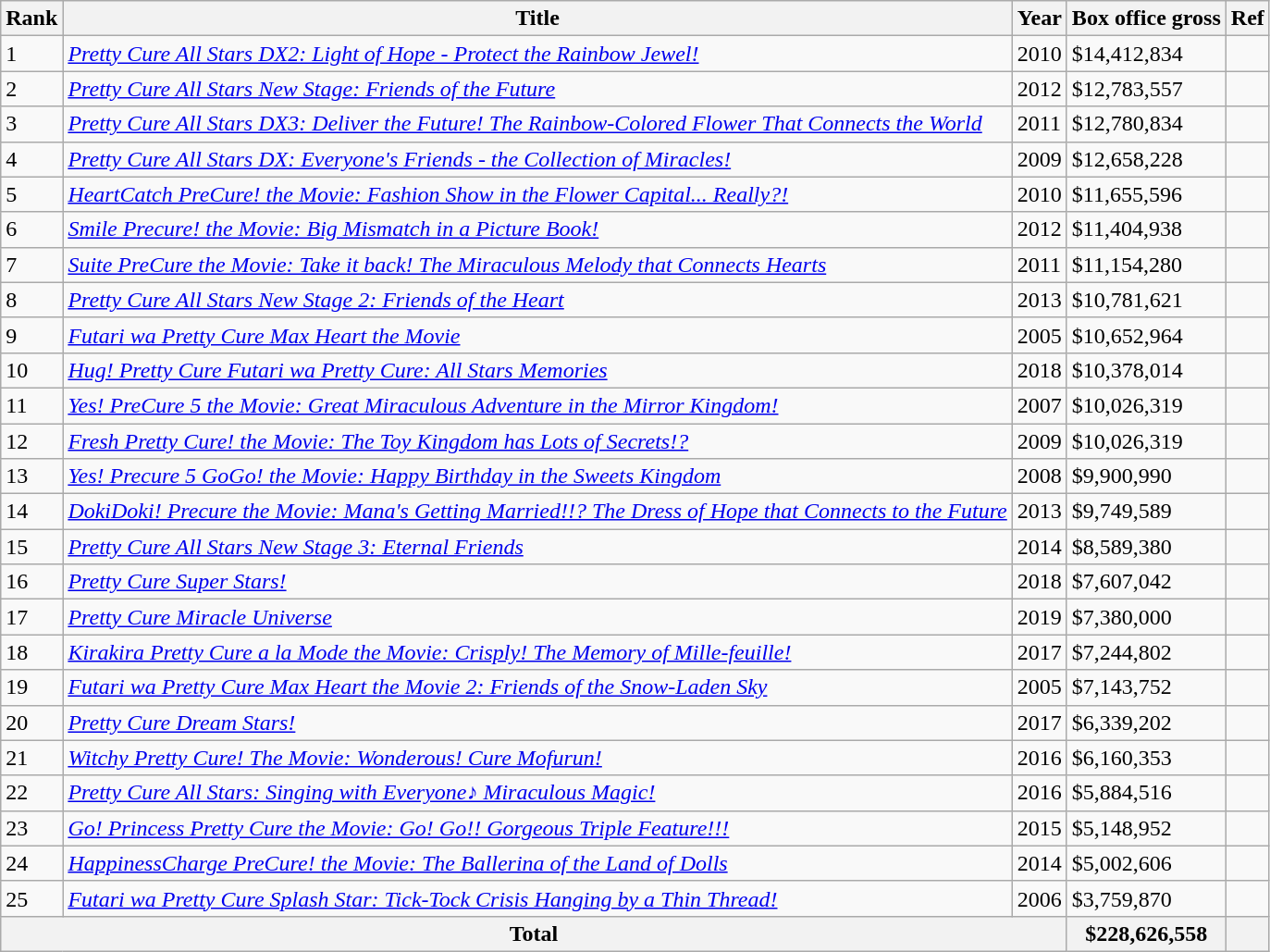<table class="wikitable sortable">
<tr>
<th>Rank</th>
<th>Title</th>
<th>Year</th>
<th>Box office gross</th>
<th>Ref</th>
</tr>
<tr>
<td>1</td>
<td><em><a href='#'>Pretty Cure All Stars DX2: Light of Hope - Protect the Rainbow Jewel!</a></em></td>
<td>2010</td>
<td>$14,412,834</td>
<td></td>
</tr>
<tr>
<td>2</td>
<td><em><a href='#'>Pretty Cure All Stars New Stage: Friends of the Future</a></em></td>
<td>2012</td>
<td>$12,783,557</td>
<td></td>
</tr>
<tr>
<td>3</td>
<td><em><a href='#'>Pretty Cure All Stars DX3: Deliver the Future! The Rainbow-Colored Flower That Connects the World</a></em></td>
<td>2011</td>
<td>$12,780,834</td>
<td></td>
</tr>
<tr>
<td>4</td>
<td><em><a href='#'>Pretty Cure All Stars DX: Everyone's Friends - the Collection of Miracles!</a></em></td>
<td>2009</td>
<td>$12,658,228</td>
<td></td>
</tr>
<tr>
<td>5</td>
<td><em><a href='#'>HeartCatch PreCure! the Movie: Fashion Show in the Flower Capital... Really?!</a></em></td>
<td>2010</td>
<td>$11,655,596</td>
<td></td>
</tr>
<tr>
<td>6</td>
<td><em><a href='#'>Smile Precure! the Movie: Big Mismatch in a Picture Book!</a></em></td>
<td>2012</td>
<td>$11,404,938</td>
<td></td>
</tr>
<tr>
<td>7</td>
<td><em><a href='#'>Suite PreCure the Movie: Take it back! The Miraculous Melody that Connects Hearts</a></em></td>
<td>2011</td>
<td>$11,154,280</td>
<td></td>
</tr>
<tr>
<td>8</td>
<td><em><a href='#'>Pretty Cure All Stars New Stage 2: Friends of the Heart</a></em></td>
<td>2013</td>
<td>$10,781,621</td>
<td></td>
</tr>
<tr>
<td>9</td>
<td><em><a href='#'>Futari wa Pretty Cure Max Heart the Movie</a></em></td>
<td>2005</td>
<td>$10,652,964</td>
<td></td>
</tr>
<tr>
<td>10</td>
<td><em><a href='#'>Hug! Pretty Cure Futari wa Pretty Cure: All Stars Memories</a></em></td>
<td>2018</td>
<td>$10,378,014</td>
<td></td>
</tr>
<tr>
<td>11</td>
<td><em><a href='#'>Yes! PreCure 5 the Movie: Great Miraculous Adventure in the Mirror Kingdom!</a></em></td>
<td>2007</td>
<td>$10,026,319</td>
<td></td>
</tr>
<tr>
<td>12</td>
<td><em><a href='#'>Fresh Pretty Cure! the Movie: The Toy Kingdom has Lots of Secrets!?</a></em></td>
<td>2009</td>
<td>$10,026,319</td>
<td></td>
</tr>
<tr>
<td>13</td>
<td><em><a href='#'>Yes! Precure 5 GoGo! the Movie: Happy Birthday in the Sweets Kingdom</a></em></td>
<td>2008</td>
<td>$9,900,990</td>
<td></td>
</tr>
<tr>
<td>14</td>
<td><em><a href='#'>DokiDoki! Precure the Movie: Mana's Getting Married!!? The Dress of Hope that Connects to the Future</a></em></td>
<td>2013</td>
<td>$9,749,589</td>
<td></td>
</tr>
<tr>
<td>15</td>
<td><em><a href='#'>Pretty Cure All Stars New Stage 3: Eternal Friends</a></em></td>
<td>2014</td>
<td>$8,589,380</td>
<td></td>
</tr>
<tr>
<td>16</td>
<td><em><a href='#'>Pretty Cure Super Stars!</a></em></td>
<td>2018</td>
<td>$7,607,042</td>
<td></td>
</tr>
<tr>
<td>17</td>
<td><em><a href='#'>Pretty Cure Miracle Universe</a></em></td>
<td>2019</td>
<td>$7,380,000</td>
<td></td>
</tr>
<tr>
<td>18</td>
<td><em><a href='#'>Kirakira Pretty Cure a la Mode the Movie: Crisply! The Memory of Mille-feuille!</a></em></td>
<td>2017</td>
<td>$7,244,802</td>
<td></td>
</tr>
<tr>
<td>19</td>
<td><em><a href='#'>Futari wa Pretty Cure Max Heart the Movie 2: Friends of the Snow-Laden Sky</a></em></td>
<td>2005</td>
<td>$7,143,752</td>
<td></td>
</tr>
<tr>
<td>20</td>
<td><em><a href='#'>Pretty Cure Dream Stars!</a></em></td>
<td>2017</td>
<td>$6,339,202</td>
<td></td>
</tr>
<tr>
<td>21</td>
<td><em><a href='#'>Witchy Pretty Cure! The Movie: Wonderous! Cure Mofurun!</a></em></td>
<td>2016</td>
<td>$6,160,353</td>
<td></td>
</tr>
<tr>
<td>22</td>
<td><em><a href='#'>Pretty Cure All Stars: Singing with Everyone♪ Miraculous Magic!</a></em></td>
<td>2016</td>
<td>$5,884,516</td>
<td></td>
</tr>
<tr>
<td>23</td>
<td><em><a href='#'>Go! Princess Pretty Cure the Movie: Go! Go!! Gorgeous Triple Feature!!!</a></em></td>
<td>2015</td>
<td>$5,148,952</td>
<td></td>
</tr>
<tr>
<td>24</td>
<td><em><a href='#'>HappinessCharge PreCure! the Movie: The Ballerina of the Land of Dolls</a></em></td>
<td>2014</td>
<td>$5,002,606</td>
<td></td>
</tr>
<tr>
<td>25</td>
<td><em><a href='#'>Futari wa Pretty Cure Splash Star: Tick-Tock Crisis Hanging by a Thin Thread!</a></em></td>
<td>2006</td>
<td>$3,759,870</td>
<td></td>
</tr>
<tr>
<th colspan="3">Total</th>
<th>$228,626,558</th>
<th></th>
</tr>
</table>
